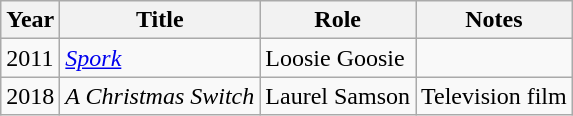<table class="wikitable sortable">
<tr>
<th>Year</th>
<th>Title</th>
<th>Role</th>
<th>Notes</th>
</tr>
<tr>
<td>2011</td>
<td><em><a href='#'>Spork</a></em></td>
<td>Loosie Goosie</td>
<td></td>
</tr>
<tr>
<td>2018</td>
<td><em>A Christmas Switch</em></td>
<td>Laurel Samson</td>
<td>Television film</td>
</tr>
</table>
